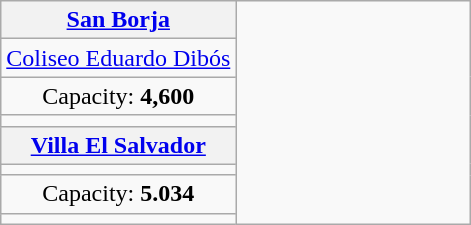<table class="wikitable floatleft" style="text-align:center">
<tr>
<th width=50%><a href='#'>San Borja</a></th>
<td width=50% rowspan=8></td>
</tr>
<tr>
<td><a href='#'>Coliseo Eduardo Dibós</a></td>
</tr>
<tr>
<td>Capacity: <strong>4,600</strong></td>
</tr>
<tr>
<td></td>
</tr>
<tr>
<th width=33.3%><a href='#'>Villa El Salvador</a></th>
</tr>
<tr>
<td></td>
</tr>
<tr>
<td>Capacity: <strong>5.034</strong></td>
</tr>
<tr>
<td></td>
</tr>
</table>
